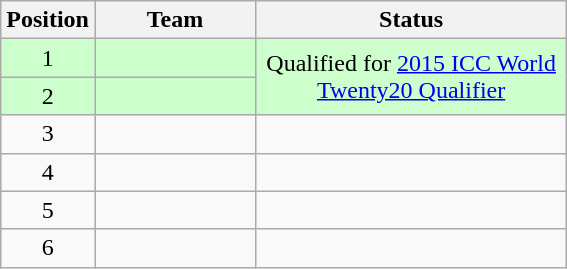<table class="wikitable" style="text-align:center;">
<tr>
<th width=30>Position</th>
<th width=100>Team</th>
<th width=200>Status</th>
</tr>
<tr style="background:#cfc">
<td style="text-align:center">1</td>
<td></td>
<td rowspan=2>Qualified for <a href='#'>2015 ICC World Twenty20 Qualifier</a></td>
</tr>
<tr style="background:#cfc">
<td>2</td>
<td></td>
</tr>
<tr>
<td>3</td>
<td></td>
<td></td>
</tr>
<tr>
<td>4</td>
<td></td>
<td></td>
</tr>
<tr>
<td>5</td>
<td></td>
<td></td>
</tr>
<tr>
<td>6</td>
<td></td>
<td></td>
</tr>
</table>
